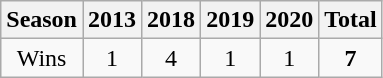<table class="wikitable">
<tr>
<th>Season</th>
<th>2013</th>
<th>2018</th>
<th>2019</th>
<th>2020</th>
<th><strong>Total</strong></th>
</tr>
<tr align="center">
<td>Wins</td>
<td>1</td>
<td>4</td>
<td>1</td>
<td>1</td>
<td><strong>7</strong></td>
</tr>
</table>
